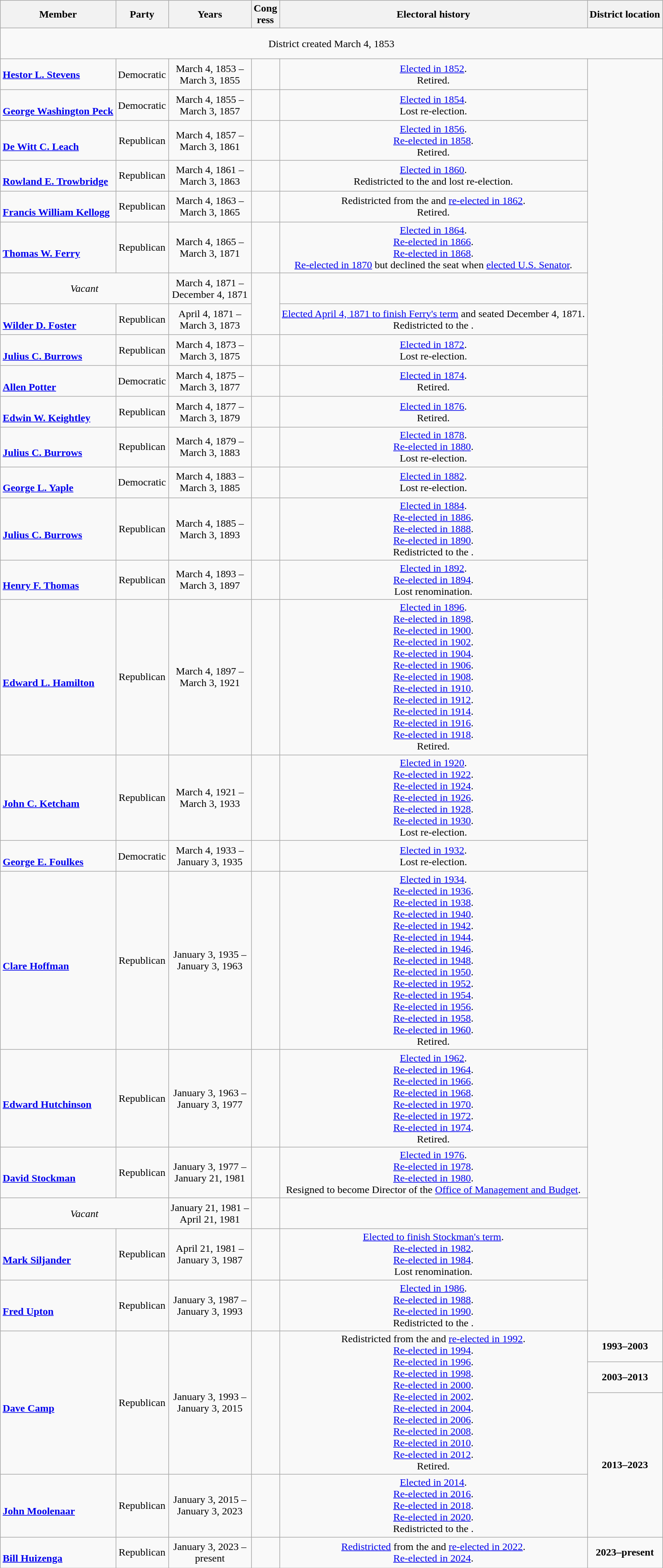<table class=wikitable style="text-align:center">
<tr>
<th>Member</th>
<th>Party</th>
<th>Years</th>
<th>Cong<br>ress</th>
<th>Electoral history</th>
<th>District location</th>
</tr>
<tr style="height:3em">
<td colspan=6>District created March 4, 1853</td>
</tr>
<tr style="height:3em">
<td align=left><strong><a href='#'>Hestor L. Stevens</a></strong><br></td>
<td>Democratic</td>
<td nowrap>March 4, 1853 –<br>March 3, 1855</td>
<td></td>
<td><a href='#'>Elected in 1852</a>.<br>Retired.</td>
<td rowspan=24></td>
</tr>
<tr style="height:3em">
<td align=left><br><strong><a href='#'>George Washington Peck</a></strong><br></td>
<td>Democratic</td>
<td nowrap>March 4, 1855 –<br>March 3, 1857</td>
<td></td>
<td><a href='#'>Elected in 1854</a>.<br>Lost re-election.</td>
</tr>
<tr style="height:3em">
<td align=left><br><strong><a href='#'>De Witt C. Leach</a></strong><br></td>
<td>Republican</td>
<td nowrap>March 4, 1857 –<br>March 3, 1861</td>
<td></td>
<td><a href='#'>Elected in 1856</a>.<br><a href='#'>Re-elected in 1858</a>.<br>Retired.</td>
</tr>
<tr style="height:3em">
<td align=left><br><strong><a href='#'>Rowland E. Trowbridge</a></strong><br></td>
<td>Republican</td>
<td nowrap>March 4, 1861 –<br>March 3, 1863</td>
<td></td>
<td><a href='#'>Elected in 1860</a>.<br>Redistricted to the  and lost re-election.</td>
</tr>
<tr style="height:3em">
<td align=left><br><strong><a href='#'>Francis William Kellogg</a></strong><br></td>
<td>Republican</td>
<td nowrap>March 4, 1863 –<br>March 3, 1865</td>
<td></td>
<td>Redistricted from the  and <a href='#'>re-elected in 1862</a>.<br>Retired.</td>
</tr>
<tr style="height:3em">
<td align=left><br><strong><a href='#'>Thomas W. Ferry</a></strong><br></td>
<td>Republican</td>
<td nowrap>March 4, 1865 –<br>March 3, 1871</td>
<td></td>
<td><a href='#'>Elected in 1864</a>.<br><a href='#'>Re-elected in 1866</a>.<br><a href='#'>Re-elected in 1868</a>.<br><a href='#'>Re-elected in 1870</a> but declined the seat when <a href='#'>elected U.S. Senator</a>.</td>
</tr>
<tr style="height:3em">
<td colspan=2><em>Vacant</em></td>
<td nowrap>March 4, 1871 –<br>December 4, 1871</td>
<td rowspan=2></td>
</tr>
<tr style="height:3em">
<td align=left><br><strong><a href='#'>Wilder D. Foster</a></strong><br></td>
<td>Republican</td>
<td nowrap>April 4, 1871 –<br>March 3, 1873</td>
<td><a href='#'>Elected April 4, 1871 to finish Ferry's term</a> and seated December 4, 1871.<br>Redistricted to the .</td>
</tr>
<tr style="height:3em">
<td align=left><br><strong><a href='#'>Julius C. Burrows</a></strong><br></td>
<td>Republican</td>
<td nowrap>March 4, 1873 –<br>March 3, 1875</td>
<td></td>
<td><a href='#'>Elected in 1872</a>.<br>Lost re-election.</td>
</tr>
<tr style="height:3em">
<td align=left><br><strong><a href='#'>Allen Potter</a></strong><br></td>
<td>Democratic</td>
<td nowrap>March 4, 1875 –<br>March 3, 1877</td>
<td></td>
<td><a href='#'>Elected in 1874</a>.<br>Retired.</td>
</tr>
<tr style="height:3em">
<td align=left><br><strong><a href='#'>Edwin W. Keightley</a></strong><br></td>
<td>Republican</td>
<td nowrap>March 4, 1877 –<br>March 3, 1879</td>
<td></td>
<td><a href='#'>Elected in 1876</a>.<br>Retired.</td>
</tr>
<tr style="height:3em">
<td align=left><br><strong><a href='#'>Julius C. Burrows</a></strong><br></td>
<td>Republican</td>
<td nowrap>March 4, 1879 –<br>March 3, 1883</td>
<td></td>
<td><a href='#'>Elected in 1878</a>.<br><a href='#'>Re-elected in 1880</a>.<br>Lost re-election.</td>
</tr>
<tr style="height:3em">
<td align=left><br><strong><a href='#'>George L. Yaple</a></strong><br></td>
<td>Democratic</td>
<td nowrap>March 4, 1883 –<br>March 3, 1885</td>
<td></td>
<td><a href='#'>Elected in 1882</a>.<br>Lost re-election.</td>
</tr>
<tr style="height:3em">
<td align=left><br><strong><a href='#'>Julius C. Burrows</a></strong><br></td>
<td>Republican</td>
<td nowrap>March 4, 1885 –<br>March 3, 1893</td>
<td></td>
<td><a href='#'>Elected in 1884</a>.<br><a href='#'>Re-elected in 1886</a>.<br><a href='#'>Re-elected in 1888</a>.<br><a href='#'>Re-elected in 1890</a>.<br>Redistricted to the .</td>
</tr>
<tr style="height:3em">
<td align=left><br><strong><a href='#'>Henry F. Thomas</a></strong><br></td>
<td>Republican</td>
<td nowrap>March 4, 1893 –<br>March 3, 1897</td>
<td></td>
<td><a href='#'>Elected in 1892</a>.<br><a href='#'>Re-elected in 1894</a>.<br>Lost renomination.</td>
</tr>
<tr style="height:3em">
<td align=left><br><strong><a href='#'>Edward L. Hamilton</a></strong><br></td>
<td>Republican</td>
<td nowrap>March 4, 1897 –<br>March 3, 1921</td>
<td></td>
<td><a href='#'>Elected in 1896</a>.<br><a href='#'>Re-elected in 1898</a>.<br><a href='#'>Re-elected in 1900</a>.<br><a href='#'>Re-elected in 1902</a>.<br><a href='#'>Re-elected in 1904</a>.<br><a href='#'>Re-elected in 1906</a>.<br><a href='#'>Re-elected in 1908</a>.<br><a href='#'>Re-elected in 1910</a>.<br><a href='#'>Re-elected in 1912</a>.<br><a href='#'>Re-elected in 1914</a>.<br><a href='#'>Re-elected in 1916</a>.<br><a href='#'>Re-elected in 1918</a>.<br>Retired.</td>
</tr>
<tr style="height:3em">
<td align=left><br><strong><a href='#'>John C. Ketcham</a></strong><br></td>
<td>Republican</td>
<td nowrap>March 4, 1921 –<br>March 3, 1933</td>
<td></td>
<td><a href='#'>Elected in 1920</a>.<br><a href='#'>Re-elected in 1922</a>.<br><a href='#'>Re-elected in 1924</a>.<br><a href='#'>Re-elected in 1926</a>.<br><a href='#'>Re-elected in 1928</a>.<br><a href='#'>Re-elected in 1930</a>.<br>Lost re-election.</td>
</tr>
<tr style="height:3em">
<td align=left><br><strong><a href='#'>George E. Foulkes</a></strong><br></td>
<td>Democratic</td>
<td nowrap>March 4, 1933 –<br>January 3, 1935</td>
<td></td>
<td><a href='#'>Elected in 1932</a>.<br>Lost re-election.</td>
</tr>
<tr style="height:3em">
<td align=left><br><strong><a href='#'>Clare Hoffman</a></strong><br></td>
<td>Republican</td>
<td nowrap>January 3, 1935 –<br>January 3, 1963</td>
<td></td>
<td><a href='#'>Elected in 1934</a>.<br><a href='#'>Re-elected in 1936</a>.<br><a href='#'>Re-elected in 1938</a>.<br><a href='#'>Re-elected in 1940</a>.<br><a href='#'>Re-elected in 1942</a>.<br><a href='#'>Re-elected in 1944</a>.<br><a href='#'>Re-elected in 1946</a>.<br><a href='#'>Re-elected in 1948</a>.<br><a href='#'>Re-elected in 1950</a>.<br><a href='#'>Re-elected in 1952</a>.<br><a href='#'>Re-elected in 1954</a>.<br><a href='#'>Re-elected in 1956</a>.<br><a href='#'>Re-elected in 1958</a>.<br><a href='#'>Re-elected in 1960</a>.<br>Retired.</td>
</tr>
<tr style="height:3em">
<td align=left><br><strong><a href='#'>Edward Hutchinson</a></strong><br></td>
<td>Republican</td>
<td nowrap>January 3, 1963 –<br>January 3, 1977</td>
<td></td>
<td><a href='#'>Elected in 1962</a>.<br><a href='#'>Re-elected in 1964</a>.<br><a href='#'>Re-elected in 1966</a>.<br><a href='#'>Re-elected in 1968</a>.<br><a href='#'>Re-elected in 1970</a>.<br><a href='#'>Re-elected in 1972</a>.<br><a href='#'>Re-elected in 1974</a>.<br>Retired.</td>
</tr>
<tr style="height:3em">
<td align=left><br><strong><a href='#'>David Stockman</a></strong><br></td>
<td>Republican</td>
<td nowrap>January 3, 1977 –<br>January 21, 1981</td>
<td></td>
<td><a href='#'>Elected in 1976</a>.<br><a href='#'>Re-elected in 1978</a>.<br><a href='#'>Re-elected in 1980</a>.<br>Resigned to become Director of the <a href='#'>Office of Management and Budget</a>.</td>
</tr>
<tr style="height:3em">
<td colspan=2><em>Vacant</em></td>
<td nowrap>January 21, 1981 –<br>April 21, 1981</td>
<td></td>
</tr>
<tr style="height:3em">
<td align=left><br><strong><a href='#'>Mark Siljander</a></strong><br></td>
<td>Republican</td>
<td nowrap>April 21, 1981 –<br>January 3, 1987</td>
<td></td>
<td><a href='#'>Elected to finish Stockman's term</a>.<br><a href='#'>Re-elected in 1982</a>.<br><a href='#'>Re-elected in 1984</a>.<br>Lost renomination.</td>
</tr>
<tr style="height:3em">
<td align=left><br><strong><a href='#'>Fred Upton</a></strong><br></td>
<td>Republican</td>
<td nowrap>January 3, 1987 –<br>January 3, 1993</td>
<td></td>
<td><a href='#'>Elected in 1986</a>.<br><a href='#'>Re-elected in 1988</a>.<br><a href='#'>Re-elected in 1990</a>.<br>Redistricted to the .</td>
</tr>
<tr style="height:3em">
<td rowspan=3 align=left><br><strong><a href='#'>Dave Camp</a></strong><br></td>
<td rowspan=3 >Republican</td>
<td rowspan=3 nowrap>January 3, 1993 –<br>January 3, 2015</td>
<td rowspan=3></td>
<td rowspan=3>Redistricted from the  and <a href='#'>re-elected in 1992</a>.<br><a href='#'>Re-elected in 1994</a>.<br><a href='#'>Re-elected in 1996</a>.<br><a href='#'>Re-elected in 1998</a>.<br><a href='#'>Re-elected in 2000</a>.<br><a href='#'>Re-elected in 2002</a>.<br><a href='#'>Re-elected in 2004</a>.<br><a href='#'>Re-elected in 2006</a>.<br><a href='#'>Re-elected in 2008</a>.<br><a href='#'>Re-elected in 2010</a>.<br><a href='#'>Re-elected in 2012</a>.<br>Retired.</td>
<td><strong>1993–2003</strong><br></td>
</tr>
<tr style="height:3em">
<td><strong>2003–2013</strong><br></td>
</tr>
<tr style="height:3em">
<td rowspan=2><strong>2013–2023</strong><br></td>
</tr>
<tr style="height:3em">
<td align=left><br><strong><a href='#'>John Moolenaar</a></strong><br></td>
<td>Republican</td>
<td nowrap>January 3, 2015 –<br>January 3, 2023</td>
<td></td>
<td><a href='#'>Elected in 2014</a>.<br><a href='#'>Re-elected in 2016</a>.<br><a href='#'>Re-elected in 2018</a>.<br><a href='#'>Re-elected in 2020</a>.<br>Redistricted to the .</td>
</tr>
<tr style="height:3em">
<td align=left><br><strong><a href='#'>Bill Huizenga</a></strong><br></td>
<td>Republican</td>
<td nowrap>January 3, 2023 –<br>present</td>
<td></td>
<td><a href='#'>Redistricted</a> from the  and <a href='#'>re-elected in 2022</a>.<br><a href='#'>Re-elected in 2024</a>.</td>
<td><strong>2023–present</strong><br></td>
</tr>
</table>
